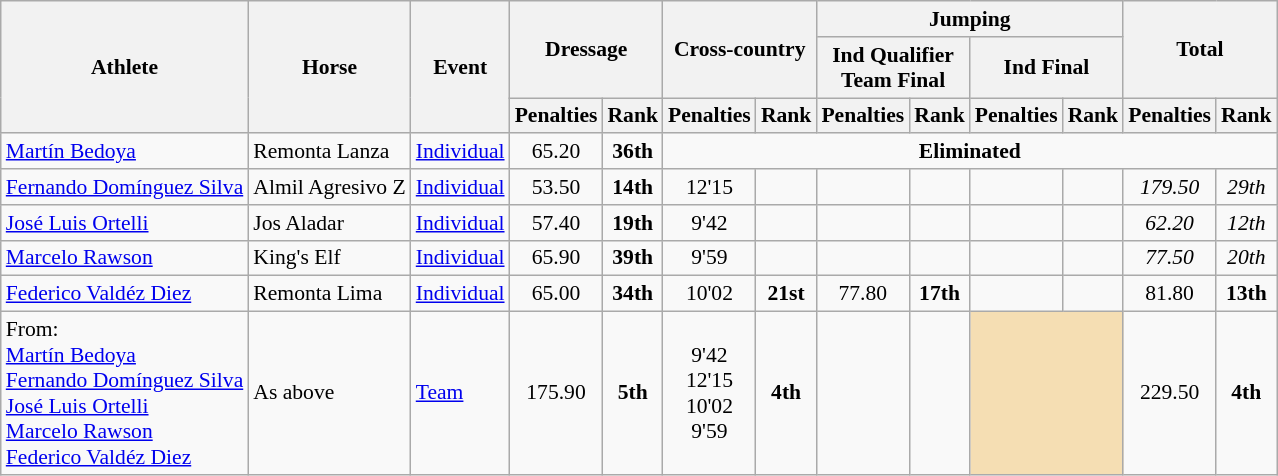<table class="wikitable" border="1" style="font-size:90%">
<tr>
<th rowspan=3>Athlete</th>
<th rowspan=3>Horse</th>
<th rowspan=3>Event</th>
<th colspan=2 rowspan=2>Dressage</th>
<th colspan=2 rowspan=2>Cross-country</th>
<th colspan=4>Jumping</th>
<th colspan=2 rowspan=2>Total</th>
</tr>
<tr>
<th colspan=2>Ind Qualifier <br> Team Final</th>
<th colspan=2>Ind Final</th>
</tr>
<tr>
<th>Penalties</th>
<th>Rank</th>
<th>Penalties</th>
<th>Rank</th>
<th>Penalties</th>
<th>Rank</th>
<th>Penalties</th>
<th>Rank</th>
<th>Penalties</th>
<th>Rank</th>
</tr>
<tr>
<td><a href='#'>Martín Bedoya</a></td>
<td>Remonta Lanza</td>
<td><a href='#'>Individual</a></td>
<td align=center>65.20</td>
<td align=center><strong>36th</strong></td>
<td align="center" colspan="8"><strong>Eliminated</strong></td>
</tr>
<tr>
<td><a href='#'>Fernando Domínguez Silva</a></td>
<td>Almil Agresivo Z</td>
<td><a href='#'>Individual</a></td>
<td align=center>53.50</td>
<td align=center><strong>14th</strong></td>
<td align=center>12'15</td>
<td align=center></td>
<td align=center></td>
<td align=center></td>
<td align=center></td>
<td align=center></td>
<td align=center><em>179.50</em></td>
<td align=center><em>29th</em></td>
</tr>
<tr>
<td><a href='#'>José Luis Ortelli</a></td>
<td>Jos Aladar</td>
<td><a href='#'>Individual</a></td>
<td align=center>57.40</td>
<td align=center><strong>19th</strong></td>
<td align=center>9'42</td>
<td align=center></td>
<td align=center></td>
<td align=center></td>
<td align=center></td>
<td align=center></td>
<td align=center><em>62.20</em></td>
<td align=center><em>12th</em></td>
</tr>
<tr>
<td><a href='#'>Marcelo Rawson</a></td>
<td>King's Elf</td>
<td><a href='#'>Individual</a></td>
<td align=center>65.90</td>
<td align=center><strong>39th</strong></td>
<td align=center>9'59</td>
<td align=center></td>
<td align=center></td>
<td align=center></td>
<td align=center></td>
<td align=center></td>
<td align=center><em>77.50</em></td>
<td align=center><em>20th</em></td>
</tr>
<tr>
<td><a href='#'>Federico Valdéz Diez</a></td>
<td>Remonta Lima</td>
<td><a href='#'>Individual</a></td>
<td align=center>65.00</td>
<td align=center><strong>34th</strong></td>
<td align=center>10'02</td>
<td align=center><strong>21st</strong></td>
<td align=center>77.80</td>
<td align=center><strong>17th</strong></td>
<td align=center></td>
<td align=center></td>
<td align=center>81.80</td>
<td align=center><strong>13th</strong></td>
</tr>
<tr>
<td>From: <br><a href='#'>Martín Bedoya</a><br><a href='#'>Fernando Domínguez Silva</a><br><a href='#'>José Luis Ortelli</a><br><a href='#'>Marcelo Rawson</a><br><a href='#'>Federico Valdéz Diez</a></td>
<td>As above</td>
<td><a href='#'>Team</a></td>
<td align=center>175.90</td>
<td align=center><strong>5th</strong></td>
<td align=center>9'42<br>12'15<br>10'02<br>9'59<br></td>
<td align=center><strong>4th</strong></td>
<td align=center></td>
<td align=center></td>
<td colspan=2 bgcolor=wheat></td>
<td align=center>229.50</td>
<td align=center><strong>4th</strong></td>
</tr>
</table>
